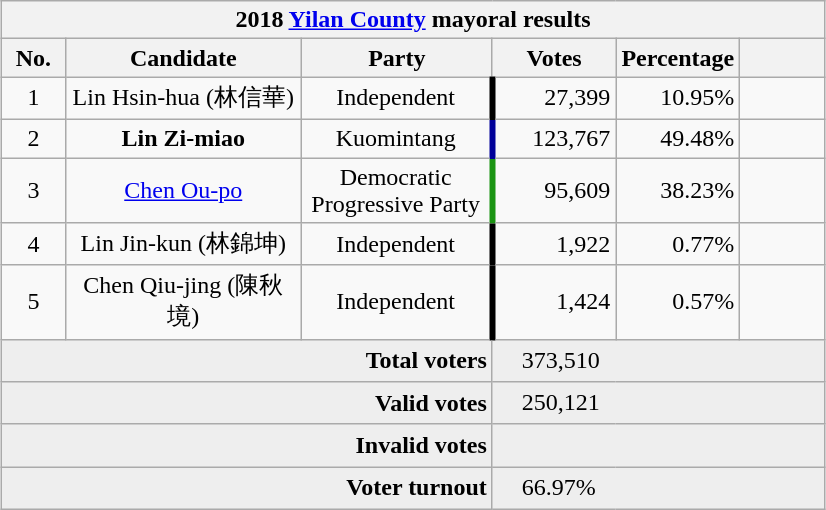<table class="wikitable collapsible" style="margin:1em auto; text-align:center">
<tr>
<th colspan="6">2018 <a href='#'>Yilan County</a> mayoral results</th>
</tr>
<tr>
<th width=35>No.</th>
<th width=150>Candidate</th>
<th width=120>Party</th>
<th width=75>Votes</th>
<th width=75>Percentage</th>
<th width=49></th>
</tr>
<tr>
<td>1</td>
<td>Lin Hsin-hua (林信華)</td>
<td> Independent</td>
<td style="border-left:4px solid #000000;" align="right">27,399</td>
<td align="right">10.95%</td>
<td align="center"></td>
</tr>
<tr>
<td>2</td>
<td><strong>Lin Zi-miao</strong></td>
<td> Kuomintang</td>
<td style="border-left:4px solid #000099;" align="right">123,767</td>
<td align="right">49.48%</td>
<td align="center"></td>
</tr>
<tr>
<td>3</td>
<td><a href='#'>Chen Ou-po</a></td>
<td>Democratic Progressive Party</td>
<td style="border-left:4px solid #1B9413;" align="right">95,609</td>
<td align="right">38.23%</td>
<td align="center"></td>
</tr>
<tr>
<td>4</td>
<td>Lin Jin-kun (林錦坤)</td>
<td> Independent</td>
<td style="border-left:4px solid #000000;" align="right">1,922</td>
<td align="right">0.77%</td>
<td align="center"></td>
</tr>
<tr>
<td>5</td>
<td>Chen Qiu-jing (陳秋境)</td>
<td> Independent</td>
<td style="border-left:4px solid #000000;" align="right">1,424</td>
<td align="right">0.57%</td>
<td align="center"></td>
</tr>
<tr bgcolor=EEEEEE>
<td colspan="3" align="right"><strong>Total voters</strong></td>
<td colspan="3" align="left">　373,510</td>
</tr>
<tr bgcolor=EEEEEE>
<td colspan="3" align="right"><strong>Valid votes</strong></td>
<td colspan="3" align="left">　250,121</td>
</tr>
<tr bgcolor=EEEEEE>
<td colspan="3" align="right"><strong>Invalid votes</strong></td>
<td colspan="3" align="left">　</td>
</tr>
<tr bgcolor=EEEEEE>
<td colspan="3" align="right"><strong>Voter turnout</strong></td>
<td colspan="3" align="left">　66.97%</td>
</tr>
</table>
